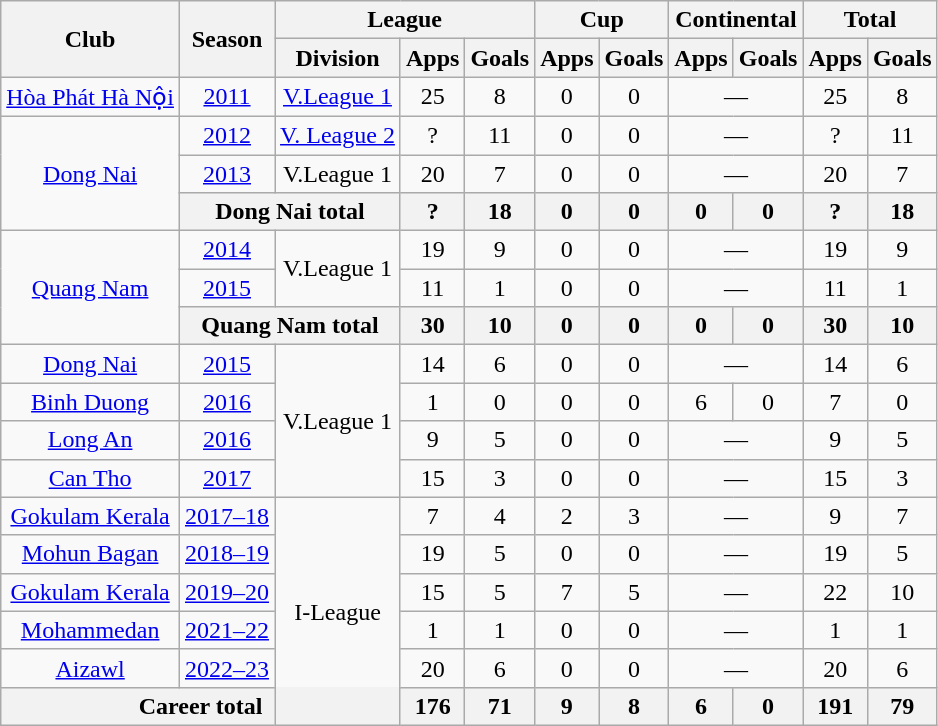<table class="wikitable" style="text-align: center;">
<tr>
<th rowspan="2">Club</th>
<th rowspan="2">Season</th>
<th colspan="3">League</th>
<th colspan="2">Cup</th>
<th colspan="2">Continental</th>
<th colspan="2">Total</th>
</tr>
<tr>
<th>Division</th>
<th>Apps</th>
<th>Goals</th>
<th>Apps</th>
<th>Goals</th>
<th>Apps</th>
<th>Goals</th>
<th>Apps</th>
<th>Goals</th>
</tr>
<tr>
<td rowspan="1"><a href='#'>Hòa Phát Hà Nội</a></td>
<td><a href='#'>2011</a></td>
<td rowspan="1"><a href='#'>V.League 1</a></td>
<td>25</td>
<td>8</td>
<td>0</td>
<td>0</td>
<td colspan="2">—</td>
<td>25</td>
<td>8</td>
</tr>
<tr>
<td rowspan="3"><a href='#'>Dong Nai</a></td>
<td><a href='#'>2012</a></td>
<td rowspan="1"><a href='#'>V. League 2</a></td>
<td>?</td>
<td>11</td>
<td>0</td>
<td>0</td>
<td colspan="2">—</td>
<td>?</td>
<td>11</td>
</tr>
<tr>
<td><a href='#'>2013</a></td>
<td rowspan="1">V.League 1</td>
<td>20</td>
<td>7</td>
<td>0</td>
<td>0</td>
<td colspan="2">—</td>
<td>20</td>
<td>7</td>
</tr>
<tr>
<th colspan="2">Dong Nai total</th>
<th>?</th>
<th>18</th>
<th>0</th>
<th>0</th>
<th>0</th>
<th>0</th>
<th>?</th>
<th>18</th>
</tr>
<tr>
<td rowspan="3"><a href='#'>Quang Nam</a></td>
<td><a href='#'>2014</a></td>
<td rowspan="2">V.League 1</td>
<td>19</td>
<td>9</td>
<td>0</td>
<td>0</td>
<td colspan="2">—</td>
<td>19</td>
<td>9</td>
</tr>
<tr>
<td><a href='#'>2015</a></td>
<td>11</td>
<td>1</td>
<td>0</td>
<td>0</td>
<td colspan="2">—</td>
<td>11</td>
<td>1</td>
</tr>
<tr>
<th colspan="2">Quang Nam total</th>
<th>30</th>
<th>10</th>
<th>0</th>
<th>0</th>
<th>0</th>
<th>0</th>
<th>30</th>
<th>10</th>
</tr>
<tr>
<td rowspan="1"><a href='#'>Dong Nai</a></td>
<td><a href='#'>2015</a></td>
<td rowspan="4">V.League 1</td>
<td>14</td>
<td>6</td>
<td>0</td>
<td>0</td>
<td colspan="2">—</td>
<td>14</td>
<td>6</td>
</tr>
<tr>
<td rowspan="1"><a href='#'>Binh Duong</a></td>
<td><a href='#'>2016</a></td>
<td>1</td>
<td>0</td>
<td>0</td>
<td>0</td>
<td>6</td>
<td>0</td>
<td>7</td>
<td>0</td>
</tr>
<tr>
<td rowspan="1"><a href='#'>Long An</a></td>
<td><a href='#'>2016</a></td>
<td>9</td>
<td>5</td>
<td>0</td>
<td>0</td>
<td colspan="2">—</td>
<td>9</td>
<td>5</td>
</tr>
<tr>
<td rowspan="1"><a href='#'>Can Tho</a></td>
<td><a href='#'>2017</a></td>
<td>15</td>
<td>3</td>
<td>0</td>
<td>0</td>
<td colspan="2">—</td>
<td>15</td>
<td>3</td>
</tr>
<tr>
<td rowspan="1"><a href='#'>Gokulam Kerala</a></td>
<td><a href='#'>2017–18</a></td>
<td rowspan="6">I-League</td>
<td>7</td>
<td>4</td>
<td>2</td>
<td>3</td>
<td colspan="2">—</td>
<td>9</td>
<td>7</td>
</tr>
<tr>
<td rowspan="1"><a href='#'>Mohun Bagan</a></td>
<td><a href='#'>2018–19</a></td>
<td>19</td>
<td>5</td>
<td>0</td>
<td>0</td>
<td colspan="2">—</td>
<td>19</td>
<td>5</td>
</tr>
<tr>
<td rowspan="1"><a href='#'>Gokulam Kerala</a></td>
<td><a href='#'>2019–20</a></td>
<td>15</td>
<td>5</td>
<td>7</td>
<td>5</td>
<td colspan="2">—</td>
<td>22</td>
<td>10</td>
</tr>
<tr>
<td rowspan="1"><a href='#'>Mohammedan</a></td>
<td><a href='#'>2021–22</a></td>
<td>1</td>
<td>1</td>
<td>0</td>
<td>0</td>
<td colspan="2">—</td>
<td>1</td>
<td>1</td>
</tr>
<tr>
<td rowspan="1"><a href='#'>Aizawl</a></td>
<td><a href='#'>2022–23</a></td>
<td>20</td>
<td>6</td>
<td>0</td>
<td>0</td>
<td colspan="2">—</td>
<td>20</td>
<td>6</td>
</tr>
<tr>
<th colspan="3">Career total</th>
<th>176</th>
<th>71</th>
<th>9</th>
<th>8</th>
<th>6</th>
<th>0</th>
<th>191</th>
<th>79</th>
</tr>
</table>
